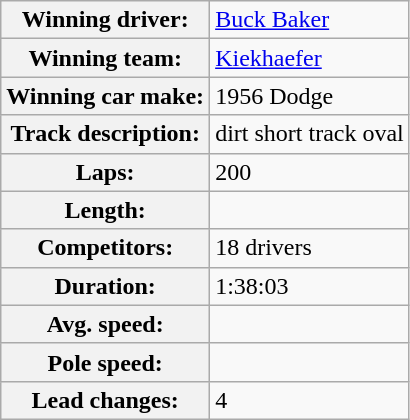<table class="wikitable" style=text-align:left>
<tr>
<th>Winning driver:</th>
<td><a href='#'>Buck Baker</a></td>
</tr>
<tr>
<th>Winning team:</th>
<td><a href='#'>Kiekhaefer</a></td>
</tr>
<tr>
<th>Winning car make:</th>
<td>1956 Dodge</td>
</tr>
<tr>
<th>Track description:</th>
<td> dirt short track oval</td>
</tr>
<tr>
<th>Laps:</th>
<td>200</td>
</tr>
<tr>
<th>Length:</th>
<td></td>
</tr>
<tr>
<th>Competitors:</th>
<td>18 drivers</td>
</tr>
<tr>
<th>Duration:</th>
<td>1:38:03</td>
</tr>
<tr>
<th>Avg. speed:</th>
<td></td>
</tr>
<tr>
<th>Pole speed:</th>
<td></td>
</tr>
<tr>
<th>Lead changes:</th>
<td>4</td>
</tr>
</table>
